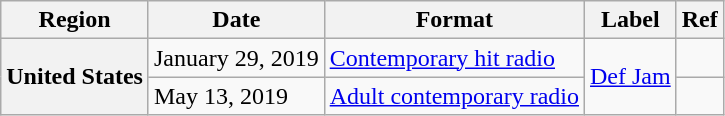<table class="wikitable plainrowheaders">
<tr>
<th>Region</th>
<th>Date</th>
<th>Format</th>
<th>Label</th>
<th>Ref</th>
</tr>
<tr>
<th scope="row" rowspan="2">United States</th>
<td>January 29, 2019</td>
<td><a href='#'>Contemporary hit radio</a></td>
<td rowspan="2"><a href='#'>Def Jam</a></td>
<td></td>
</tr>
<tr>
<td>May 13, 2019</td>
<td><a href='#'>Adult contemporary radio</a></td>
<td></td>
</tr>
</table>
